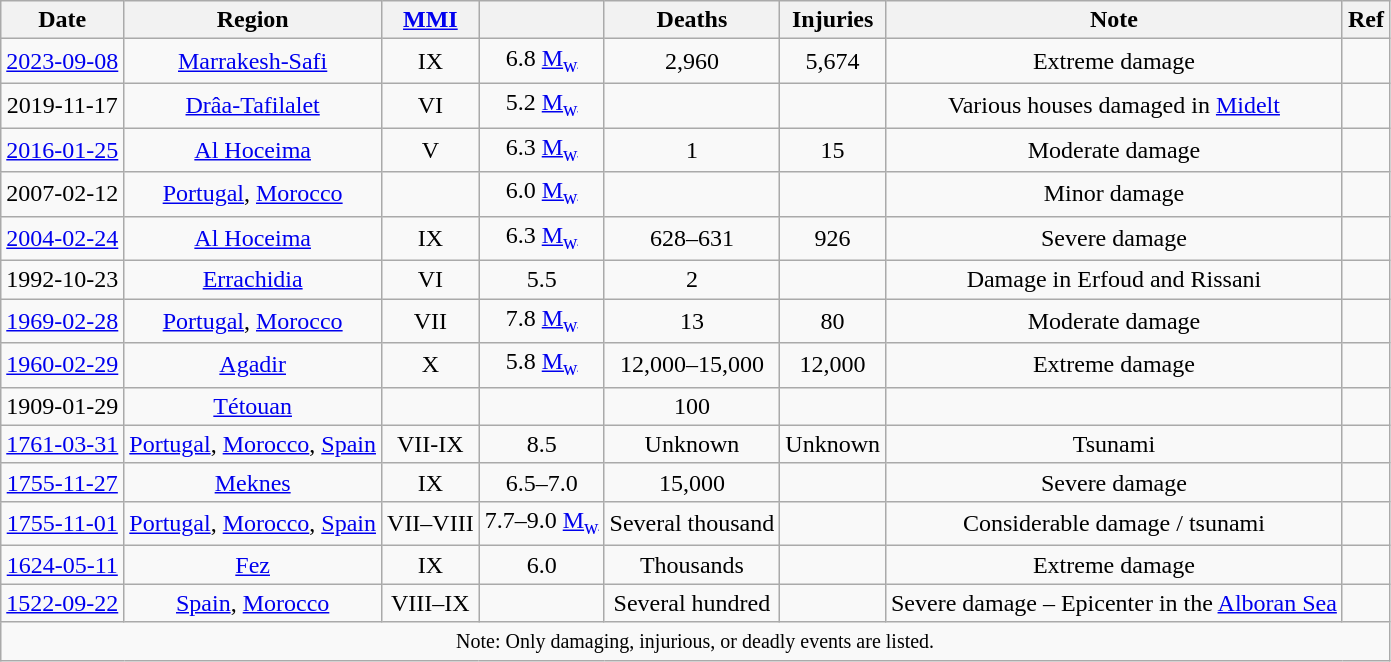<table class="wikitable sortable" style="text-align: center;">
<tr>
<th>Date</th>
<th>Region</th>
<th><a href='#'>MMI</a></th>
<th></th>
<th>Deaths</th>
<th>Injuries</th>
<th>Note</th>
<th>Ref</th>
</tr>
<tr>
<td><a href='#'>2023-09-08</a></td>
<td><a href='#'>Marrakesh-Safi</a></td>
<td>IX</td>
<td>6.8 <a href='#'>M<sub>w</sub></a></td>
<td>2,960</td>
<td>5,674</td>
<td>Extreme damage</td>
<td></td>
</tr>
<tr>
<td>2019-11-17</td>
<td><a href='#'>Drâa-Tafilalet</a></td>
<td>VI</td>
<td>5.2 <a href='#'>M<sub>w</sub></a></td>
<td></td>
<td></td>
<td>Various houses damaged in <a href='#'>Midelt</a></td>
<td></td>
</tr>
<tr>
<td><a href='#'>2016-01-25</a></td>
<td><a href='#'>Al Hoceima</a></td>
<td>V</td>
<td>6.3 <a href='#'>M<sub>w</sub></a></td>
<td>1</td>
<td>15</td>
<td>Moderate damage</td>
<td></td>
</tr>
<tr>
<td>2007-02-12</td>
<td><a href='#'>Portugal</a>, <a href='#'>Morocco</a></td>
<td></td>
<td>6.0 <a href='#'>M<sub>w</sub></a></td>
<td></td>
<td></td>
<td>Minor damage</td>
<td></td>
</tr>
<tr>
<td><a href='#'>2004-02-24</a></td>
<td><a href='#'>Al Hoceima</a></td>
<td>IX</td>
<td>6.3 <a href='#'>M<sub>w</sub></a></td>
<td>628–631</td>
<td>926</td>
<td>Severe damage</td>
<td></td>
</tr>
<tr>
<td>1992-10-23</td>
<td><a href='#'>Errachidia</a></td>
<td>VI</td>
<td>5.5 </td>
<td>2</td>
<td></td>
<td>Damage in Erfoud and Rissani</td>
<td></td>
</tr>
<tr>
<td><a href='#'>1969-02-28</a></td>
<td><a href='#'>Portugal</a>, <a href='#'>Morocco</a></td>
<td>VII</td>
<td>7.8 <a href='#'>M<sub>w</sub></a></td>
<td>13</td>
<td>80</td>
<td>Moderate damage</td>
<td></td>
</tr>
<tr>
<td><a href='#'>1960-02-29</a></td>
<td><a href='#'>Agadir</a></td>
<td>X</td>
<td>5.8 <a href='#'>M<sub>w</sub></a></td>
<td>12,000–15,000</td>
<td>12,000</td>
<td>Extreme damage</td>
<td></td>
</tr>
<tr>
<td>1909-01-29</td>
<td><a href='#'>Tétouan</a></td>
<td></td>
<td></td>
<td>100</td>
<td></td>
<td></td>
<td></td>
</tr>
<tr>
<td><a href='#'>1761-03-31</a></td>
<td><a href='#'>Portugal</a>, <a href='#'>Morocco</a>, <a href='#'>Spain</a></td>
<td>VII-IX</td>
<td>8.5 </td>
<td>Unknown</td>
<td>Unknown</td>
<td>Tsunami</td>
<td></td>
</tr>
<tr>
<td><a href='#'>1755-11-27</a></td>
<td><a href='#'>Meknes</a></td>
<td>IX</td>
<td>6.5–7.0 </td>
<td>15,000</td>
<td></td>
<td>Severe damage</td>
<td></td>
</tr>
<tr>
<td><a href='#'>1755-11-01</a></td>
<td><a href='#'>Portugal</a>, <a href='#'>Morocco</a>, <a href='#'>Spain</a></td>
<td>VII–VIII</td>
<td>7.7–9.0 <a href='#'>M<sub>w</sub></a></td>
<td>Several thousand</td>
<td></td>
<td>Considerable damage / tsunami</td>
<td></td>
</tr>
<tr>
<td><a href='#'>1624-05-11</a></td>
<td><a href='#'>Fez</a></td>
<td>IX</td>
<td>6.0 </td>
<td>Thousands</td>
<td></td>
<td>Extreme damage</td>
<td></td>
</tr>
<tr>
<td><a href='#'>1522-09-22</a></td>
<td><a href='#'>Spain</a>, <a href='#'>Morocco</a></td>
<td>VIII–IX</td>
<td></td>
<td>Several hundred</td>
<td></td>
<td>Severe damage – Epicenter in the <a href='#'>Alboran Sea</a></td>
<td></td>
</tr>
<tr class="sortbottom">
<td colspan="8"><small>Note: Only damaging, injurious, or deadly events are listed.</small></td>
</tr>
</table>
